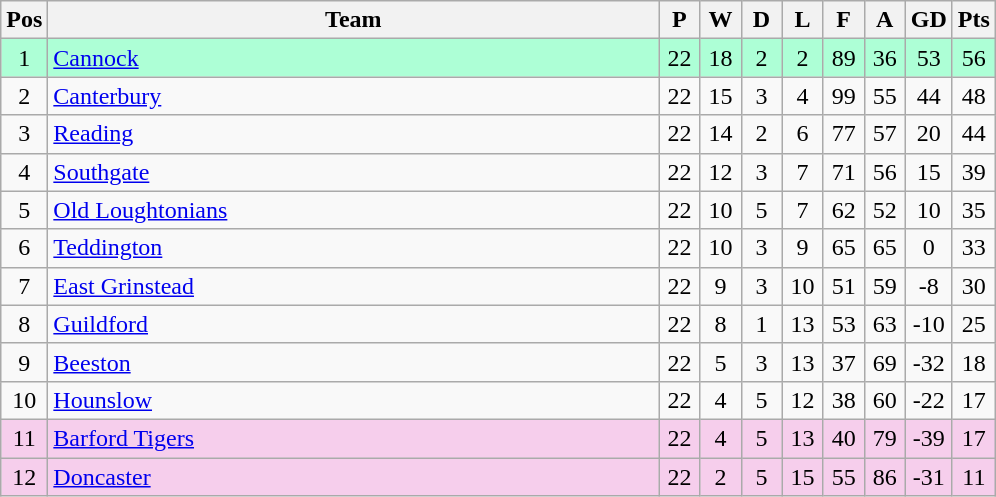<table class="wikitable" style="font-size: 100%">
<tr>
<th width=20>Pos</th>
<th width=400>Team</th>
<th width=20>P</th>
<th width=20>W</th>
<th width=20>D</th>
<th width=20>L</th>
<th width=20>F</th>
<th width=20>A</th>
<th width=20>GD</th>
<th width=20>Pts</th>
</tr>
<tr align=center style="background: #ADFFD6;">
<td>1</td>
<td align="left"><a href='#'>Cannock</a></td>
<td>22</td>
<td>18</td>
<td>2</td>
<td>2</td>
<td>89</td>
<td>36</td>
<td>53</td>
<td>56</td>
</tr>
<tr align=center>
<td>2</td>
<td align="left"><a href='#'>Canterbury</a></td>
<td>22</td>
<td>15</td>
<td>3</td>
<td>4</td>
<td>99</td>
<td>55</td>
<td>44</td>
<td>48</td>
</tr>
<tr align=center>
<td>3</td>
<td align="left"><a href='#'>Reading</a></td>
<td>22</td>
<td>14</td>
<td>2</td>
<td>6</td>
<td>77</td>
<td>57</td>
<td>20</td>
<td>44</td>
</tr>
<tr align=center>
<td>4</td>
<td align="left"><a href='#'>Southgate</a></td>
<td>22</td>
<td>12</td>
<td>3</td>
<td>7</td>
<td>71</td>
<td>56</td>
<td>15</td>
<td>39</td>
</tr>
<tr align=center>
<td>5</td>
<td align="left"><a href='#'>Old Loughtonians</a></td>
<td>22</td>
<td>10</td>
<td>5</td>
<td>7</td>
<td>62</td>
<td>52</td>
<td>10</td>
<td>35</td>
</tr>
<tr align=center>
<td>6</td>
<td align="left"><a href='#'>Teddington</a></td>
<td>22</td>
<td>10</td>
<td>3</td>
<td>9</td>
<td>65</td>
<td>65</td>
<td>0</td>
<td>33</td>
</tr>
<tr align=center>
<td>7</td>
<td align="left"><a href='#'>East Grinstead</a></td>
<td>22</td>
<td>9</td>
<td>3</td>
<td>10</td>
<td>51</td>
<td>59</td>
<td>-8</td>
<td>30</td>
</tr>
<tr align=center>
<td>8</td>
<td align="left"><a href='#'>Guildford</a></td>
<td>22</td>
<td>8</td>
<td>1</td>
<td>13</td>
<td>53</td>
<td>63</td>
<td>-10</td>
<td>25</td>
</tr>
<tr align=center>
<td>9</td>
<td align="left"><a href='#'>Beeston</a></td>
<td>22</td>
<td>5</td>
<td>3</td>
<td>13</td>
<td>37</td>
<td>69</td>
<td>-32</td>
<td>18</td>
</tr>
<tr align=center>
<td>10</td>
<td align="left"><a href='#'>Hounslow</a></td>
<td>22</td>
<td>4</td>
<td>5</td>
<td>12</td>
<td>38</td>
<td>60</td>
<td>-22</td>
<td>17</td>
</tr>
<tr align=center style="background: #F6CEEC;">
<td>11</td>
<td align="left"><a href='#'>Barford Tigers</a></td>
<td>22</td>
<td>4</td>
<td>5</td>
<td>13</td>
<td>40</td>
<td>79</td>
<td>-39</td>
<td>17</td>
</tr>
<tr align=center style="background: #F6CEEC;">
<td>12</td>
<td align="left"><a href='#'>Doncaster</a></td>
<td>22</td>
<td>2</td>
<td>5</td>
<td>15</td>
<td>55</td>
<td>86</td>
<td>-31</td>
<td>11</td>
</tr>
</table>
